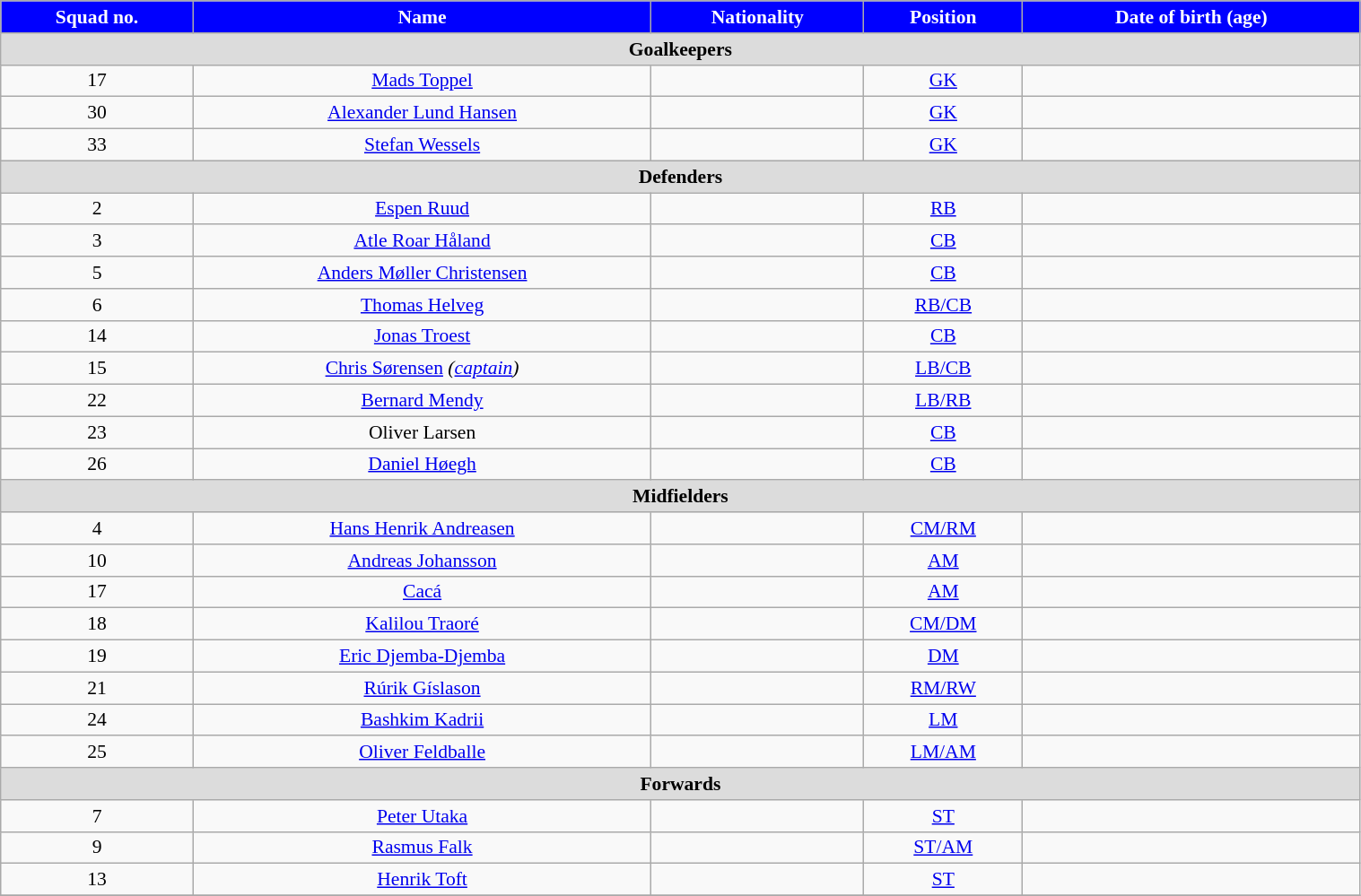<table class="wikitable" style="text-align:center; font-size:90%; width:80%">
<tr>
<th style="background:#0000ff; color:white; text-align:center">Squad no.</th>
<th style="background:#0000ff; color:white; text-align:center">Name</th>
<th style="background:#0000ff; color:white; text-align:center">Nationality</th>
<th style="background:#0000ff; color:white; text-align:center">Position</th>
<th style="background:#0000ff; color:white; text-align:center">Date of birth (age)</th>
</tr>
<tr>
<th colspan="6" style="background:#dcdcdc; text-align:center">Goalkeepers</th>
</tr>
<tr>
<td>17</td>
<td><a href='#'>Mads Toppel</a></td>
<td></td>
<td><a href='#'>GK</a></td>
<td></td>
</tr>
<tr>
<td>30</td>
<td><a href='#'>Alexander Lund Hansen</a></td>
<td></td>
<td><a href='#'>GK</a></td>
<td></td>
</tr>
<tr>
<td>33</td>
<td><a href='#'>Stefan Wessels</a></td>
<td></td>
<td><a href='#'>GK</a></td>
<td></td>
</tr>
<tr>
<th colspan="6" style="background:#dcdcdc; text-align:center">Defenders</th>
</tr>
<tr>
<td>2</td>
<td><a href='#'>Espen Ruud</a></td>
<td></td>
<td><a href='#'>RB</a></td>
<td></td>
</tr>
<tr>
<td>3</td>
<td><a href='#'>Atle Roar Håland</a></td>
<td></td>
<td><a href='#'>CB</a></td>
<td></td>
</tr>
<tr>
<td>5</td>
<td><a href='#'>Anders Møller Christensen</a></td>
<td></td>
<td><a href='#'>CB</a></td>
<td></td>
</tr>
<tr>
<td>6</td>
<td><a href='#'>Thomas Helveg</a></td>
<td></td>
<td><a href='#'>RB/CB</a></td>
<td></td>
</tr>
<tr>
<td>14</td>
<td><a href='#'>Jonas Troest</a></td>
<td></td>
<td><a href='#'>CB</a></td>
<td></td>
</tr>
<tr>
<td>15</td>
<td><a href='#'>Chris Sørensen</a> <em>(<a href='#'>captain</a>)</em></td>
<td></td>
<td><a href='#'>LB/CB</a></td>
<td></td>
</tr>
<tr>
<td>22</td>
<td><a href='#'>Bernard Mendy</a></td>
<td></td>
<td><a href='#'>LB/RB</a></td>
<td></td>
</tr>
<tr>
<td>23</td>
<td>Oliver Larsen</td>
<td></td>
<td><a href='#'>CB</a></td>
<td></td>
</tr>
<tr>
<td>26</td>
<td><a href='#'>Daniel Høegh</a></td>
<td></td>
<td><a href='#'>CB</a></td>
<td></td>
</tr>
<tr>
<th colspan="6" style="background:#dcdcdc; text-align:center">Midfielders</th>
</tr>
<tr>
<td>4</td>
<td><a href='#'>Hans Henrik Andreasen</a></td>
<td></td>
<td><a href='#'>CM/RM</a></td>
<td></td>
</tr>
<tr>
<td>10</td>
<td><a href='#'>Andreas Johansson</a></td>
<td></td>
<td><a href='#'>AM</a></td>
<td></td>
</tr>
<tr>
<td>17</td>
<td><a href='#'>Cacá</a></td>
<td></td>
<td><a href='#'>AM</a></td>
<td></td>
</tr>
<tr>
<td>18</td>
<td><a href='#'>Kalilou Traoré</a></td>
<td></td>
<td><a href='#'>CM/DM</a></td>
<td></td>
</tr>
<tr>
<td>19</td>
<td><a href='#'>Eric Djemba-Djemba</a></td>
<td></td>
<td><a href='#'>DM</a></td>
<td></td>
</tr>
<tr>
<td>21</td>
<td><a href='#'>Rúrik Gíslason</a></td>
<td></td>
<td><a href='#'>RM/RW</a></td>
<td></td>
</tr>
<tr>
<td>24</td>
<td><a href='#'>Bashkim Kadrii</a></td>
<td></td>
<td><a href='#'>LM</a></td>
<td></td>
</tr>
<tr>
<td>25</td>
<td><a href='#'>Oliver Feldballe</a></td>
<td></td>
<td><a href='#'>LM/AM</a></td>
<td></td>
</tr>
<tr>
<th colspan="6" style="background:#dcdcdc; text-align:center">Forwards</th>
</tr>
<tr>
<td>7</td>
<td><a href='#'>Peter Utaka</a></td>
<td></td>
<td><a href='#'>ST</a></td>
<td></td>
</tr>
<tr>
<td>9</td>
<td><a href='#'>Rasmus Falk</a></td>
<td></td>
<td><a href='#'>ST/AM</a></td>
<td></td>
</tr>
<tr>
<td>13</td>
<td><a href='#'>Henrik Toft</a></td>
<td></td>
<td><a href='#'>ST</a></td>
<td></td>
</tr>
<tr>
</tr>
</table>
